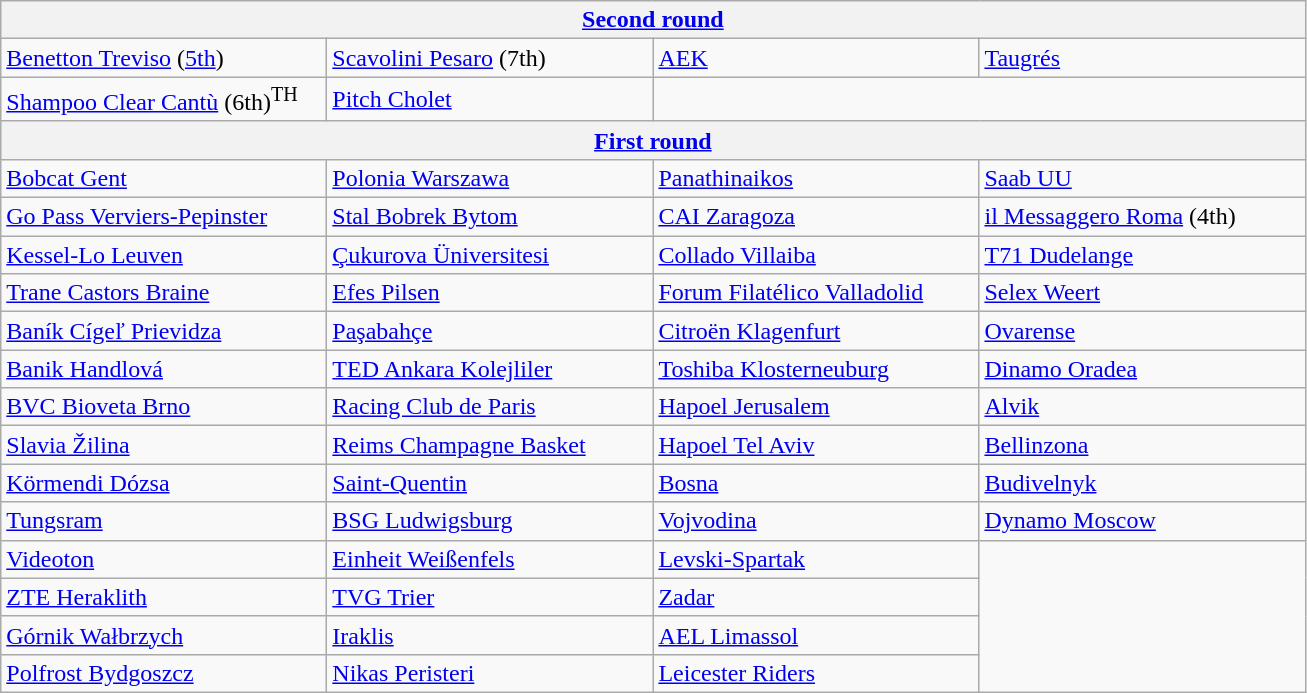<table class="wikitable" style="white-space: nowrap;">
<tr>
<th colspan="4"><a href='#'>Second round</a></th>
</tr>
<tr>
<td> <a href='#'>Benetton Treviso</a> (<a href='#'>5th</a>)</td>
<td> <a href='#'>Scavolini Pesaro</a> (7th)</td>
<td> <a href='#'>AEK</a></td>
<td> <a href='#'>Taugrés</a></td>
</tr>
<tr>
<td> <a href='#'>Shampoo Clear Cantù</a> (6th)<sup>TH</sup></td>
<td> <a href='#'>Pitch Cholet</a></td>
<td colspan="2"></td>
</tr>
<tr>
<th colspan="4"><a href='#'>First round</a></th>
</tr>
<tr>
<td width="210"> <a href='#'>Bobcat Gent</a></td>
<td width="210"> <a href='#'>Polonia Warszawa</a></td>
<td width="210"> <a href='#'>Panathinaikos</a></td>
<td width="210"> <a href='#'>Saab UU</a></td>
</tr>
<tr>
<td width="210"> <a href='#'>Go Pass Verviers-Pepinster</a></td>
<td width="210"> <a href='#'>Stal Bobrek Bytom</a></td>
<td width="210"> <a href='#'>CAI Zaragoza</a></td>
<td width="210"> <a href='#'>il Messaggero Roma</a> (4th)</td>
</tr>
<tr>
<td width="210"> <a href='#'>Kessel-Lo Leuven</a></td>
<td width="210"> <a href='#'>Çukurova Üniversitesi</a></td>
<td width="210"> <a href='#'>Collado Villaiba</a></td>
<td width="210"> <a href='#'>T71 Dudelange</a></td>
</tr>
<tr>
<td width="210"> <a href='#'>Trane Castors Braine</a></td>
<td width="210"> <a href='#'>Efes Pilsen</a></td>
<td width="210"> <a href='#'>Forum Filatélico Valladolid</a></td>
<td width="210"> <a href='#'>Selex Weert</a></td>
</tr>
<tr>
<td width="210"> <a href='#'>Baník Cígeľ Prievidza</a></td>
<td width="210"> <a href='#'>Paşabahçe</a></td>
<td width="210"> <a href='#'>Citroën Klagenfurt</a></td>
<td width="210"> <a href='#'>Ovarense</a></td>
</tr>
<tr>
<td> <a href='#'>Banik Handlová</a></td>
<td> <a href='#'>TED Ankara Kolejliler</a></td>
<td> <a href='#'>Toshiba Klosterneuburg</a></td>
<td> <a href='#'>Dinamo Oradea</a></td>
</tr>
<tr>
<td> <a href='#'>BVC Bioveta Brno</a></td>
<td> <a href='#'>Racing Club de Paris</a></td>
<td> <a href='#'>Hapoel Jerusalem</a></td>
<td> <a href='#'>Alvik</a></td>
</tr>
<tr>
<td> <a href='#'>Slavia Žilina</a></td>
<td> <a href='#'>Reims Champagne Basket</a></td>
<td> <a href='#'>Hapoel Tel Aviv</a></td>
<td> <a href='#'>Bellinzona</a></td>
</tr>
<tr>
<td> <a href='#'>Körmendi Dózsa</a></td>
<td> <a href='#'>Saint-Quentin</a></td>
<td> <a href='#'>Bosna</a></td>
<td> <a href='#'>Budivelnyk</a></td>
</tr>
<tr>
<td> <a href='#'>Tungsram</a></td>
<td> <a href='#'>BSG Ludwigsburg</a></td>
<td> <a href='#'>Vojvodina</a></td>
<td> <a href='#'>Dynamo Moscow</a></td>
</tr>
<tr>
<td> <a href='#'>Videoton</a></td>
<td> <a href='#'>Einheit Weißenfels</a></td>
<td> <a href='#'>Levski-Spartak</a></td>
<td rowspan="4"></td>
</tr>
<tr>
<td> <a href='#'>ZTE Heraklith</a></td>
<td> <a href='#'>TVG Trier</a></td>
<td> <a href='#'>Zadar</a></td>
</tr>
<tr>
<td> <a href='#'>Górnik Wałbrzych</a></td>
<td> <a href='#'>Iraklis</a></td>
<td> <a href='#'>AEL Limassol</a></td>
</tr>
<tr>
<td> <a href='#'>Polfrost Bydgoszcz</a></td>
<td> <a href='#'>Nikas Peristeri</a></td>
<td> <a href='#'>Leicester Riders</a></td>
</tr>
</table>
